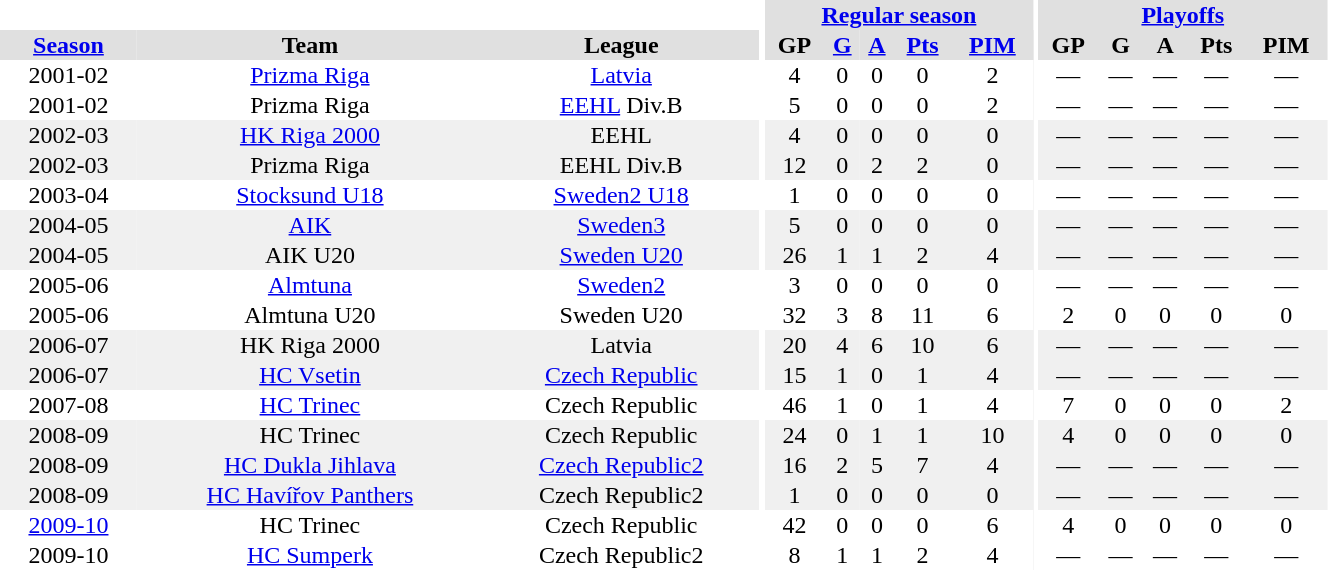<table border="0" cellpadding="1" cellspacing="0" style="text-align:center; width:70%">
<tr style="background:#e0e0e0;">
<th colspan="3" style="background:#fff;"></th>
<th rowspan="99" style="background:#fff;"></th>
<th colspan="5"><a href='#'>Regular season</a></th>
<th rowspan="99" style="background:#fff;"></th>
<th colspan="5"><a href='#'>Playoffs</a></th>
</tr>
<tr style="background:#e0e0e0;">
<th><a href='#'>Season</a></th>
<th>Team</th>
<th>League</th>
<th>GP</th>
<th><a href='#'>G</a></th>
<th><a href='#'>A</a></th>
<th><a href='#'>Pts</a></th>
<th><a href='#'>PIM</a></th>
<th>GP</th>
<th>G</th>
<th>A</th>
<th>Pts</th>
<th>PIM</th>
</tr>
<tr style="text-align:center;">
<td>2001-02</td>
<td><a href='#'>Prizma Riga</a></td>
<td><a href='#'>Latvia</a></td>
<td>4</td>
<td>0</td>
<td>0</td>
<td>0</td>
<td>2</td>
<td>—</td>
<td>—</td>
<td>—</td>
<td>—</td>
<td>—</td>
</tr>
<tr style="text-align:center;">
<td>2001-02</td>
<td>Prizma Riga</td>
<td><a href='#'>EEHL</a> Div.B</td>
<td>5</td>
<td>0</td>
<td>0</td>
<td>0</td>
<td>2</td>
<td>—</td>
<td>—</td>
<td>—</td>
<td>—</td>
<td>—</td>
</tr>
<tr style="text-align:center; background:#f0f0f0;">
<td>2002-03</td>
<td><a href='#'>HK Riga 2000</a></td>
<td>EEHL</td>
<td>4</td>
<td>0</td>
<td>0</td>
<td>0</td>
<td>0</td>
<td>—</td>
<td>—</td>
<td>—</td>
<td>—</td>
<td>—</td>
</tr>
<tr style="text-align:center; background:#f0f0f0;">
<td>2002-03</td>
<td>Prizma Riga</td>
<td>EEHL Div.B</td>
<td>12</td>
<td>0</td>
<td>2</td>
<td>2</td>
<td>0</td>
<td>—</td>
<td>—</td>
<td>—</td>
<td>—</td>
<td>—</td>
</tr>
<tr style="text-align:center;">
<td>2003-04</td>
<td><a href='#'>Stocksund U18</a></td>
<td><a href='#'>Sweden2 U18</a></td>
<td>1</td>
<td>0</td>
<td>0</td>
<td>0</td>
<td>0</td>
<td>—</td>
<td>—</td>
<td>—</td>
<td>—</td>
<td>—</td>
</tr>
<tr style="text-align:center; background:#f0f0f0;">
<td>2004-05</td>
<td><a href='#'>AIK</a></td>
<td><a href='#'>Sweden3</a></td>
<td>5</td>
<td>0</td>
<td>0</td>
<td>0</td>
<td>0</td>
<td>—</td>
<td>—</td>
<td>—</td>
<td>—</td>
<td>—</td>
</tr>
<tr style="text-align:center; background:#f0f0f0;">
<td>2004-05</td>
<td>AIK U20</td>
<td><a href='#'>Sweden U20</a></td>
<td>26</td>
<td>1</td>
<td>1</td>
<td>2</td>
<td>4</td>
<td>—</td>
<td>—</td>
<td>—</td>
<td>—</td>
<td>—</td>
</tr>
<tr style="text-align:center;">
<td>2005-06</td>
<td><a href='#'>Almtuna</a></td>
<td><a href='#'>Sweden2</a></td>
<td>3</td>
<td>0</td>
<td>0</td>
<td>0</td>
<td>0</td>
<td>—</td>
<td>—</td>
<td>—</td>
<td>—</td>
<td>—</td>
</tr>
<tr style="text-align:center;">
<td>2005-06</td>
<td>Almtuna U20</td>
<td>Sweden U20</td>
<td>32</td>
<td>3</td>
<td>8</td>
<td>11</td>
<td>6</td>
<td>2</td>
<td>0</td>
<td>0</td>
<td>0</td>
<td>0</td>
</tr>
<tr style="text-align:center; background:#f0f0f0;">
<td>2006-07</td>
<td>HK Riga 2000</td>
<td>Latvia</td>
<td>20</td>
<td>4</td>
<td>6</td>
<td>10</td>
<td>6</td>
<td>—</td>
<td>—</td>
<td>—</td>
<td>—</td>
<td>—</td>
</tr>
<tr style="text-align:center; background:#f0f0f0;">
<td>2006-07</td>
<td><a href='#'>HC Vsetin</a></td>
<td><a href='#'>Czech Republic</a></td>
<td>15</td>
<td>1</td>
<td>0</td>
<td>1</td>
<td>4</td>
<td>—</td>
<td>—</td>
<td>—</td>
<td>—</td>
<td>—</td>
</tr>
<tr style="text-align:center;">
<td>2007-08</td>
<td><a href='#'>HC Trinec</a></td>
<td>Czech Republic</td>
<td>46</td>
<td>1</td>
<td>0</td>
<td>1</td>
<td>4</td>
<td>7</td>
<td>0</td>
<td>0</td>
<td>0</td>
<td>2</td>
</tr>
<tr style="text-align:center; background:#f0f0f0;">
<td>2008-09</td>
<td>HC Trinec</td>
<td>Czech Republic</td>
<td>24</td>
<td>0</td>
<td>1</td>
<td>1</td>
<td>10</td>
<td>4</td>
<td>0</td>
<td>0</td>
<td>0</td>
<td>0</td>
</tr>
<tr style="text-align:center; background:#f0f0f0;">
<td>2008-09</td>
<td><a href='#'>HC Dukla Jihlava</a></td>
<td><a href='#'>Czech Republic2</a></td>
<td>16</td>
<td>2</td>
<td>5</td>
<td>7</td>
<td>4</td>
<td>—</td>
<td>—</td>
<td>—</td>
<td>—</td>
<td>—</td>
</tr>
<tr style="text-align:center; background:#f0f0f0;">
<td>2008-09</td>
<td><a href='#'>HC Havířov Panthers</a></td>
<td>Czech Republic2</td>
<td>1</td>
<td>0</td>
<td>0</td>
<td>0</td>
<td>0</td>
<td>—</td>
<td>—</td>
<td>—</td>
<td>—</td>
<td>—</td>
</tr>
<tr style="text-align:center;">
<td><a href='#'>2009-10</a></td>
<td>HC Trinec</td>
<td>Czech Republic</td>
<td>42</td>
<td>0</td>
<td>0</td>
<td>0</td>
<td>6</td>
<td>4</td>
<td>0</td>
<td>0</td>
<td>0</td>
<td>0</td>
</tr>
<tr style="text-align:center;">
<td>2009-10</td>
<td><a href='#'>HC Sumperk</a></td>
<td>Czech Republic2</td>
<td>8</td>
<td>1</td>
<td>1</td>
<td>2</td>
<td>4</td>
<td>—</td>
<td>—</td>
<td>—</td>
<td>—</td>
<td>—</td>
</tr>
</table>
